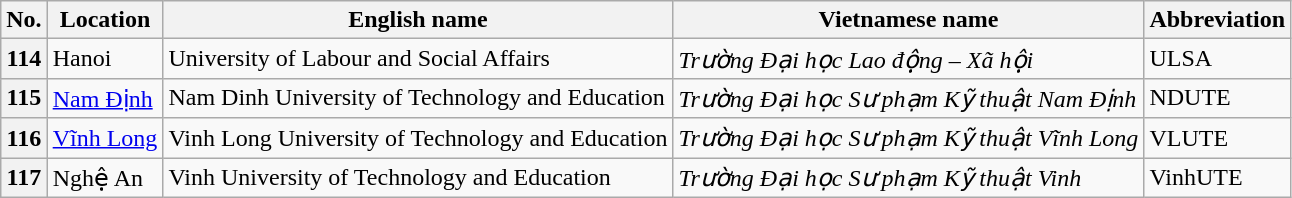<table class="wikitable">
<tr>
<th>No.</th>
<th>Location</th>
<th>English name</th>
<th>Vietnamese name</th>
<th>Abbreviation</th>
</tr>
<tr>
<th align="center">114</th>
<td>Hanoi</td>
<td>University of Labour and Social Affairs</td>
<td><em>Trường Đại học Lao động – Xã hội</em></td>
<td>ULSA</td>
</tr>
<tr>
<th align="center">115</th>
<td><a href='#'>Nam Định</a></td>
<td>Nam Dinh University of Technology and Education</td>
<td><em>Trường Đại học Sư phạm Kỹ thuật Nam Định</em></td>
<td>NDUTE</td>
</tr>
<tr>
<th align="center">116</th>
<td><a href='#'>Vĩnh Long</a></td>
<td>Vinh Long University of Technology and Education</td>
<td><em>Trường Đại học Sư phạm Kỹ thuật Vĩnh Long</em></td>
<td>VLUTE</td>
</tr>
<tr>
<th align="center">117</th>
<td>Nghệ An</td>
<td>Vinh University of Technology and Education</td>
<td><em>Trường Đại học Sư phạm Kỹ thuật Vinh</em></td>
<td>VinhUTE</td>
</tr>
</table>
